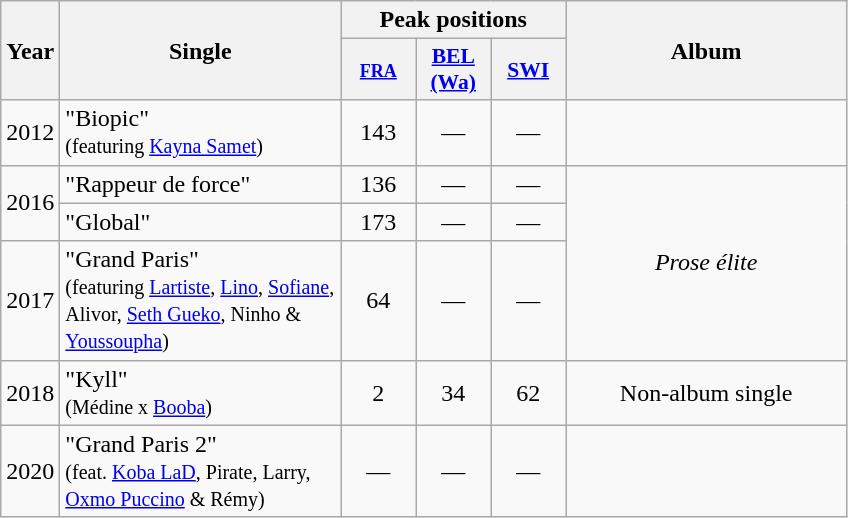<table class="wikitable">
<tr>
<th align="center" rowspan="2" width="10">Year</th>
<th align="center" rowspan="2" width="180">Single</th>
<th align="center" colspan="3">Peak positions</th>
<th align="center" rowspan="2" width="180">Album</th>
</tr>
<tr>
<th scope="col" style="width:3em;font-size:90%;"><small><a href='#'>FRA</a></small><br></th>
<th scope="col" style="width:3em;font-size:90%;"><a href='#'>BEL <br>(Wa)</a><br></th>
<th scope="col" style="width:3em;font-size:90%;"><a href='#'>SWI</a><br></th>
</tr>
<tr>
<td align="center">2012</td>
<td>"Biopic" <br><small>(featuring <a href='#'>Kayna Samet</a>)</small></td>
<td align="center">143</td>
<td align="center">—</td>
<td align="center">—</td>
<td align="center"></td>
</tr>
<tr>
<td align="center" rowspan="2">2016</td>
<td>"Rappeur de force"</td>
<td align="center">136</td>
<td align="center">—</td>
<td align="center">—</td>
<td align="center" rowspan="3"><em>Prose élite</em></td>
</tr>
<tr>
<td>"Global"</td>
<td align="center">173<br></td>
<td align="center">—</td>
<td align="center">—</td>
</tr>
<tr>
<td align="center">2017</td>
<td>"Grand Paris"<br><small>(featuring <a href='#'>Lartiste</a>, <a href='#'>Lino</a>, <a href='#'>Sofiane</a>, Alivor, <a href='#'>Seth Gueko</a>, Ninho & <a href='#'>Youssoupha</a>)</small></td>
<td align="center">64<br></td>
<td align="center">—</td>
<td align="center">—</td>
</tr>
<tr>
<td align="center">2018</td>
<td>"Kyll" <br><small>(Médine x <a href='#'>Booba</a>)</small></td>
<td align="center">2</td>
<td align="center">34</td>
<td align="center">62</td>
<td align="center">Non-album single</td>
</tr>
<tr>
<td align="center">2020</td>
<td>"Grand Paris 2"<br><small>(feat. <a href='#'>Koba LaD</a>, Pirate, Larry, <a href='#'>Oxmo Puccino</a> & Rémy)</small></td>
<td align="center">—</td>
<td align="center">—</td>
<td align="center">—</td>
<td align="center"></td>
</tr>
</table>
